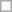<table class=wikitable>
<tr>
<td> </td>
</tr>
</table>
